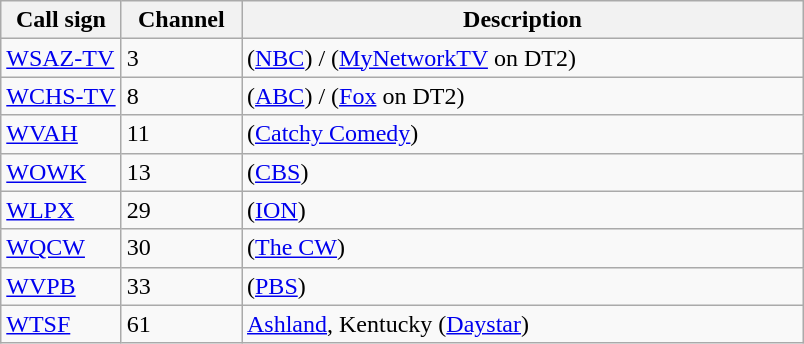<table class="wikitable">
<tr>
<th>Call sign</th>
<th>Channel</th>
<th>Description</th>
</tr>
<tr>
<td style="width:15%;"><a href='#'>WSAZ-TV</a></td>
<td style="width:15%;">3</td>
<td style="width:70%;">(<a href='#'>NBC</a>) / (<a href='#'>MyNetworkTV</a> on DT2)</td>
</tr>
<tr>
<td><a href='#'>WCHS-TV</a></td>
<td>8</td>
<td>(<a href='#'>ABC</a>) / (<a href='#'>Fox</a> on DT2)</td>
</tr>
<tr>
<td><a href='#'>WVAH</a></td>
<td>11</td>
<td>(<a href='#'>Catchy Comedy</a>)</td>
</tr>
<tr>
<td><a href='#'>WOWK</a></td>
<td>13</td>
<td>(<a href='#'>CBS</a>)</td>
</tr>
<tr>
<td><a href='#'>WLPX</a></td>
<td>29</td>
<td>(<a href='#'>ION</a>)</td>
</tr>
<tr>
<td><a href='#'>WQCW</a></td>
<td>30</td>
<td>(<a href='#'>The CW</a>)</td>
</tr>
<tr>
<td><a href='#'>WVPB</a></td>
<td>33</td>
<td>(<a href='#'>PBS</a>)</td>
</tr>
<tr>
<td><a href='#'>WTSF</a></td>
<td>61</td>
<td><a href='#'>Ashland</a>, Kentucky (<a href='#'>Daystar</a>)</td>
</tr>
</table>
